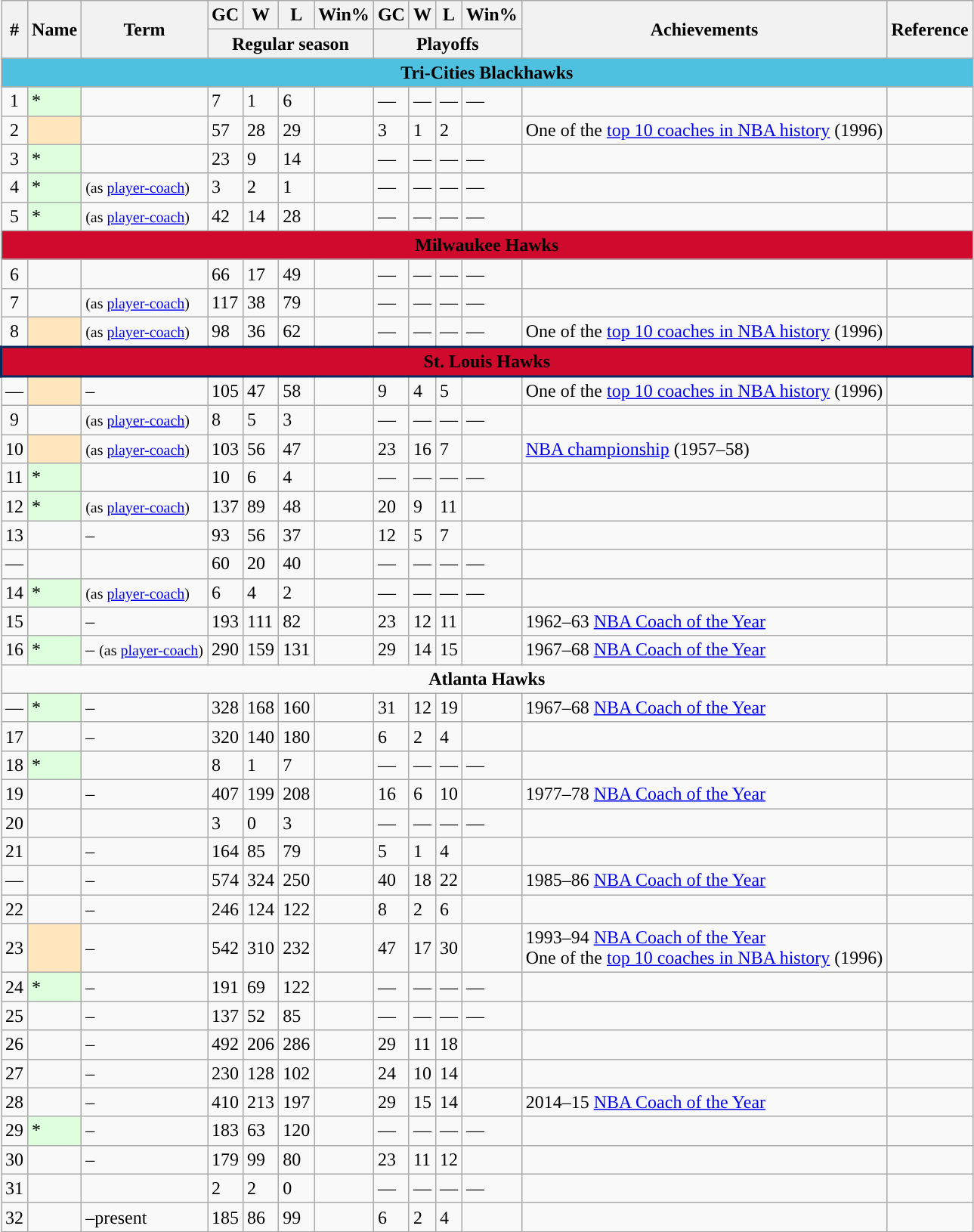<table class="wikitable sortable">
<tr>
<th rowspan="2">#</th>
<th rowspan="2">Name</th>
<th rowspan="2">Term</th>
<th>GC</th>
<th>W</th>
<th>L</th>
<th>Win%</th>
<th>GC</th>
<th>W</th>
<th>L</th>
<th>Win%</th>
<th rowspan="2" class=unsortable>Achievements</th>
<th rowspan="2" class=unsortable>Reference</th>
</tr>
<tr class="unsortable">
<th colspan="4">Regular season</th>
<th colspan="4">Playoffs</th>
</tr>
<tr>
<td align="center" colspan="15" style="background-color:#4EC1E0"><span><strong>Tri-Cities Blackhawks</strong></span></td>
</tr>
<tr>
<td align=center>1</td>
<td style="background-color:#ddffdd">*</td>
<td></td>
<td>7</td>
<td>1</td>
<td>6</td>
<td></td>
<td>—</td>
<td>—</td>
<td>—</td>
<td>—</td>
<td></td>
<td align=center></td>
</tr>
<tr>
<td align=center>2</td>
<td style="background-color:#FFE6BD"></td>
<td></td>
<td>57</td>
<td>28</td>
<td>29</td>
<td></td>
<td>3</td>
<td>1</td>
<td>2</td>
<td></td>
<td>One of the <a href='#'>top 10 coaches in NBA history</a> (1996)</td>
<td align=center></td>
</tr>
<tr>
<td align=center>3</td>
<td style="background-color:#ddffdd">*</td>
<td></td>
<td>23</td>
<td>9</td>
<td>14</td>
<td></td>
<td>—</td>
<td>—</td>
<td>—</td>
<td>—</td>
<td></td>
<td align=center></td>
</tr>
<tr>
<td align=center>4</td>
<td style="background-color:#ddffdd">*</td>
<td> <small>(as <a href='#'>player-coach</a>)</small></td>
<td>3</td>
<td>2</td>
<td>1</td>
<td></td>
<td>—</td>
<td>—</td>
<td>—</td>
<td>—</td>
<td></td>
<td align=center></td>
</tr>
<tr>
<td align=center>5</td>
<td style="background-color:#ddffdd">*</td>
<td> <small>(as <a href='#'>player-coach</a>)</small></td>
<td>42</td>
<td>14</td>
<td>28</td>
<td></td>
<td>—</td>
<td>—</td>
<td>—</td>
<td>—</td>
<td></td>
<td align=center></td>
</tr>
<tr>
<td align="center" colspan="16" style="background-color:#CF0A2C;"><span><strong>Milwaukee Hawks</strong></span></td>
</tr>
<tr>
<td align=center>6</td>
<td></td>
<td></td>
<td>66</td>
<td>17</td>
<td>49</td>
<td></td>
<td>—</td>
<td>—</td>
<td>—</td>
<td>—</td>
<td></td>
<td align=center></td>
</tr>
<tr>
<td align=center>7</td>
<td></td>
<td> <small>(as <a href='#'>player-coach</a>)</small><br></td>
<td>117</td>
<td>38</td>
<td>79</td>
<td></td>
<td>—</td>
<td>—</td>
<td>—</td>
<td>—</td>
<td></td>
<td align=center></td>
</tr>
<tr>
<td align=center>8</td>
<td style="background-color:#FFE6BD"></td>
<td> <small>(as <a href='#'>player-coach</a>)</small><br></td>
<td>98</td>
<td>36</td>
<td>62</td>
<td></td>
<td>—</td>
<td>—</td>
<td>—</td>
<td>—</td>
<td>One of the <a href='#'>top 10 coaches in NBA history</a> (1996)</td>
<td align=center></td>
</tr>
<tr>
<td align="center" colspan="16" style="border:2px solid #002B5C; background-color:#CF0A2C;"><span><strong>St. Louis Hawks</strong></span></td>
</tr>
<tr>
<td align=center>—</td>
<td style="background-color:#FFE6BD"></td>
<td>–</td>
<td>105</td>
<td>47</td>
<td>58</td>
<td></td>
<td>9</td>
<td>4</td>
<td>5</td>
<td></td>
<td>One of the <a href='#'>top 10 coaches in NBA history</a> (1996)</td>
<td align=center></td>
</tr>
<tr>
<td align=center>9</td>
<td></td>
<td> <small>(as <a href='#'>player-coach</a>)</small></td>
<td>8</td>
<td>5</td>
<td>3</td>
<td></td>
<td>—</td>
<td>—</td>
<td>—</td>
<td>—</td>
<td></td>
<td align=center></td>
</tr>
<tr>
<td align=center>10</td>
<td style="background-color:#FFE6BD"></td>
<td> <small>(as <a href='#'>player-coach</a>)</small><br></td>
<td>103</td>
<td>56</td>
<td>47</td>
<td></td>
<td>23</td>
<td>16</td>
<td>7</td>
<td></td>
<td><a href='#'>NBA championship</a> (1957–58)</td>
<td align=center></td>
</tr>
<tr>
<td align=center>11</td>
<td style="background-color:#ddffdd">*</td>
<td></td>
<td>10</td>
<td>6</td>
<td>4</td>
<td></td>
<td>—</td>
<td>—</td>
<td>—</td>
<td>—</td>
<td></td>
<td align=center></td>
</tr>
<tr>
<td align=center>12</td>
<td style="background-color:#ddffdd">*</td>
<td> <small>(as <a href='#'>player-coach</a>)</small><br></td>
<td>137</td>
<td>89</td>
<td>48</td>
<td></td>
<td>20</td>
<td>9</td>
<td>11</td>
<td></td>
<td></td>
<td align=center></td>
</tr>
<tr>
<td align=center>13</td>
<td></td>
<td>–</td>
<td>93</td>
<td>56</td>
<td>37</td>
<td></td>
<td>12</td>
<td>5</td>
<td>7</td>
<td></td>
<td></td>
<td align=center></td>
</tr>
<tr>
<td align=center>—</td>
<td></td>
<td></td>
<td>60</td>
<td>20</td>
<td>40</td>
<td></td>
<td>—</td>
<td>—</td>
<td>—</td>
<td>—</td>
<td></td>
<td align=center></td>
</tr>
<tr>
<td align=center>14</td>
<td style="background-color:#ddffdd">*</td>
<td> <small>(as <a href='#'>player-coach</a>)</small></td>
<td>6</td>
<td>4</td>
<td>2</td>
<td></td>
<td>—</td>
<td>—</td>
<td>—</td>
<td>—</td>
<td></td>
<td align=center></td>
</tr>
<tr>
<td align=center>15</td>
<td></td>
<td>–</td>
<td>193</td>
<td>111</td>
<td>82</td>
<td></td>
<td>23</td>
<td>12</td>
<td>11</td>
<td></td>
<td>1962–63 <a href='#'>NBA Coach of the Year</a></td>
<td align=center></td>
</tr>
<tr>
<td align=center>16</td>
<td style="background-color:#ddffdd">*</td>
<td>– <small>(as <a href='#'>player-coach</a>)</small></td>
<td>290</td>
<td>159</td>
<td>131</td>
<td></td>
<td>29</td>
<td>14</td>
<td>15</td>
<td></td>
<td>1967–68 <a href='#'>NBA Coach of the Year</a></td>
<td align=center></td>
</tr>
<tr>
<td align="center" colspan="16"><strong>Atlanta Hawks</strong></td>
</tr>
<tr>
<td align=center>—</td>
<td style="background-color:#ddffdd">*</td>
<td>–</td>
<td>328</td>
<td>168</td>
<td>160</td>
<td></td>
<td>31</td>
<td>12</td>
<td>19</td>
<td></td>
<td>1967–68 <a href='#'>NBA Coach of the Year</a></td>
<td align=center></td>
</tr>
<tr>
<td align=center>17</td>
<td></td>
<td>–</td>
<td>320</td>
<td>140</td>
<td>180</td>
<td></td>
<td>6</td>
<td>2</td>
<td>4</td>
<td></td>
<td></td>
<td align=center></td>
</tr>
<tr>
<td align=center>18</td>
<td style="background-color:#ddffdd">*</td>
<td></td>
<td>8</td>
<td>1</td>
<td>7</td>
<td></td>
<td>—</td>
<td>—</td>
<td>—</td>
<td>—</td>
<td></td>
<td align=center></td>
</tr>
<tr>
<td align=center>19</td>
<td></td>
<td>–</td>
<td>407</td>
<td>199</td>
<td>208</td>
<td></td>
<td>16</td>
<td>6</td>
<td>10</td>
<td></td>
<td>1977–78 <a href='#'>NBA Coach of the Year</a></td>
<td align=center></td>
</tr>
<tr>
<td align=center>20</td>
<td></td>
<td></td>
<td>3</td>
<td>0</td>
<td>3</td>
<td></td>
<td>—</td>
<td>—</td>
<td>—</td>
<td>—</td>
<td></td>
<td align=center></td>
</tr>
<tr>
<td align=center>21</td>
<td></td>
<td>–</td>
<td>164</td>
<td>85</td>
<td>79</td>
<td></td>
<td>5</td>
<td>1</td>
<td>4</td>
<td></td>
<td></td>
<td align=center></td>
</tr>
<tr>
<td align=center>—</td>
<td></td>
<td>–</td>
<td>574</td>
<td>324</td>
<td>250</td>
<td></td>
<td>40</td>
<td>18</td>
<td>22</td>
<td></td>
<td>1985–86 <a href='#'>NBA Coach of the Year</a></td>
<td align=center></td>
</tr>
<tr>
<td align=center>22</td>
<td></td>
<td>–</td>
<td>246</td>
<td>124</td>
<td>122</td>
<td></td>
<td>8</td>
<td>2</td>
<td>6</td>
<td></td>
<td></td>
<td align=center></td>
</tr>
<tr>
<td align=center>23</td>
<td style="background-color:#FFE6BD"></td>
<td>–</td>
<td>542</td>
<td>310</td>
<td>232</td>
<td></td>
<td>47</td>
<td>17</td>
<td>30</td>
<td></td>
<td>1993–94 <a href='#'>NBA Coach of the Year</a><br>One of the <a href='#'>top 10 coaches in NBA history</a> (1996)</td>
<td align=center></td>
</tr>
<tr>
<td align=center>24</td>
<td style="background-color:#ddffdd">*</td>
<td>–</td>
<td>191</td>
<td>69</td>
<td>122</td>
<td></td>
<td>—</td>
<td>—</td>
<td>—</td>
<td>—</td>
<td></td>
<td align=center></td>
</tr>
<tr>
<td align=center>25</td>
<td></td>
<td>–</td>
<td>137</td>
<td>52</td>
<td>85</td>
<td></td>
<td>—</td>
<td>—</td>
<td>—</td>
<td>—</td>
<td></td>
<td align=center></td>
</tr>
<tr>
<td align=center>26</td>
<td></td>
<td>–</td>
<td>492</td>
<td>206</td>
<td>286</td>
<td></td>
<td>29</td>
<td>11</td>
<td>18</td>
<td></td>
<td></td>
<td align=center></td>
</tr>
<tr>
<td align=center>27</td>
<td></td>
<td>–</td>
<td>230</td>
<td>128</td>
<td>102</td>
<td></td>
<td>24</td>
<td>10</td>
<td>14</td>
<td></td>
<td></td>
<td align=center></td>
</tr>
<tr>
<td align=center>28</td>
<td></td>
<td>–</td>
<td>410</td>
<td>213</td>
<td>197</td>
<td></td>
<td>29</td>
<td>15</td>
<td>14</td>
<td></td>
<td>2014–15 <a href='#'>NBA Coach of the Year</a></td>
<td align=center></td>
</tr>
<tr>
<td align=center>29</td>
<td style="background-color:#ddffdd">*</td>
<td>–</td>
<td>183</td>
<td>63</td>
<td>120</td>
<td></td>
<td>—</td>
<td>—</td>
<td>—</td>
<td>—</td>
<td></td>
<td align=center></td>
</tr>
<tr>
<td align=center>30</td>
<td></td>
<td>–</td>
<td>179</td>
<td>99</td>
<td>80</td>
<td></td>
<td>23</td>
<td>11</td>
<td>12</td>
<td></td>
<td></td>
<td align=center></td>
</tr>
<tr>
<td align=center>31</td>
<td></td>
<td></td>
<td>2</td>
<td>2</td>
<td>0</td>
<td></td>
<td>—</td>
<td>—</td>
<td>—</td>
<td>—</td>
<td></td>
<td align=center></td>
</tr>
<tr>
<td align=center>32</td>
<td></td>
<td>–present</td>
<td>185</td>
<td>86</td>
<td>99</td>
<td></td>
<td>6</td>
<td>2</td>
<td>4</td>
<td></td>
<td></td>
<td align=center></td>
</tr>
</table>
